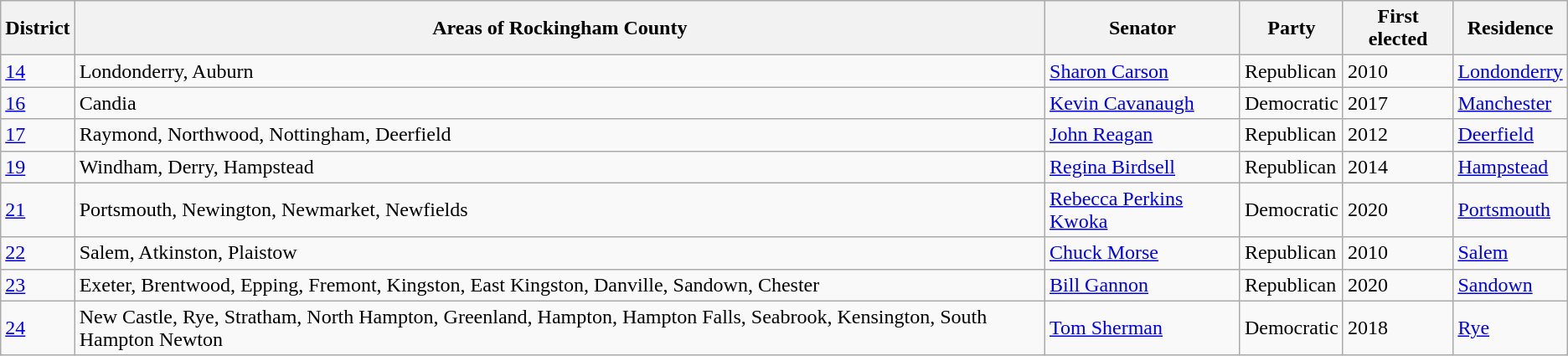<table class="wikitable sortable">
<tr>
<th>District</th>
<th>Areas of Rockingham County</th>
<th>Senator</th>
<th>Party</th>
<th>First elected</th>
<th>Residence</th>
</tr>
<tr>
<td><a href='#'>14</a></td>
<td>Londonderry, Auburn</td>
<td><a href='#'>Sharon Carson</a></td>
<td>Republican</td>
<td>2010</td>
<td><a href='#'>Londonderry</a></td>
</tr>
<tr>
<td><a href='#'>16</a></td>
<td>Candia</td>
<td><a href='#'>Kevin Cavanaugh</a></td>
<td>Democratic</td>
<td>2017</td>
<td><a href='#'>Manchester</a></td>
</tr>
<tr>
<td><a href='#'>17</a></td>
<td>Raymond, Northwood, Nottingham, Deerfield</td>
<td><a href='#'>John Reagan</a></td>
<td>Republican</td>
<td>2012</td>
<td><a href='#'>Deerfield</a></td>
</tr>
<tr>
<td><a href='#'>19</a></td>
<td>Windham, Derry, Hampstead</td>
<td><a href='#'>Regina Birdsell</a></td>
<td>Republican</td>
<td>2014</td>
<td><a href='#'>Hampstead</a></td>
</tr>
<tr>
<td><a href='#'>21</a></td>
<td>Portsmouth, Newington, Newmarket, Newfields</td>
<td><a href='#'>Rebecca Perkins Kwoka</a></td>
<td>Democratic</td>
<td>2020</td>
<td><a href='#'>Portsmouth</a></td>
</tr>
<tr>
<td><a href='#'>22</a></td>
<td>Salem, Atkinston, Plaistow</td>
<td><a href='#'>Chuck Morse</a></td>
<td>Republican</td>
<td>2010</td>
<td><a href='#'>Salem</a></td>
</tr>
<tr>
<td><a href='#'>23</a></td>
<td>Exeter, Brentwood, Epping, Fremont, Kingston, East Kingston, Danville, Sandown, Chester</td>
<td><a href='#'>Bill Gannon</a></td>
<td>Republican</td>
<td>2020</td>
<td><a href='#'>Sandown</a></td>
</tr>
<tr>
<td><a href='#'>24</a></td>
<td>New Castle, Rye, Stratham, North Hampton, Greenland, Hampton, Hampton Falls, Seabrook, Kensington, South Hampton Newton</td>
<td><a href='#'>Tom Sherman</a></td>
<td>Democratic</td>
<td>2018</td>
<td><a href='#'>Rye</a></td>
</tr>
</table>
